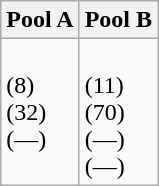<table class="wikitable">
<tr>
<th width=50%>Pool A</th>
<th width=50%>Pool B</th>
</tr>
<tr>
<td valign=top><br> (8)<br>
 (32)<br>
 (—)</td>
<td valign=top><br> (11)<br>
 (70)<br>
 (—)<br>
 (—)</td>
</tr>
</table>
